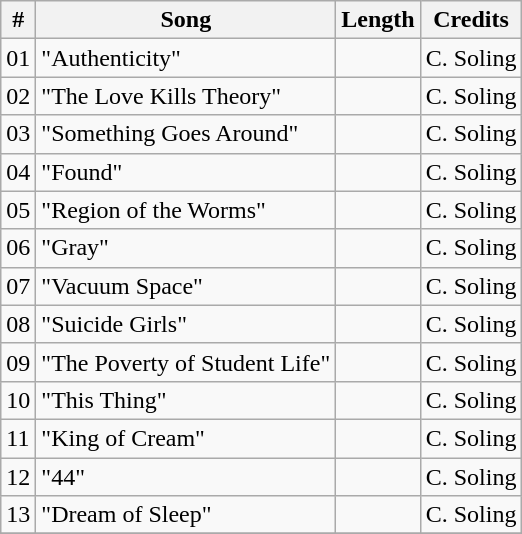<table class="wikitable">
<tr>
<th>#</th>
<th>Song</th>
<th>Length</th>
<th>Credits</th>
</tr>
<tr>
<td>01</td>
<td>"Authenticity"</td>
<td></td>
<td>C. Soling</td>
</tr>
<tr>
<td>02</td>
<td>"The Love Kills Theory"</td>
<td></td>
<td>C. Soling</td>
</tr>
<tr>
<td>03</td>
<td>"Something Goes Around"</td>
<td></td>
<td>C. Soling</td>
</tr>
<tr>
<td>04</td>
<td>"Found"</td>
<td></td>
<td>C. Soling</td>
</tr>
<tr>
<td>05</td>
<td>"Region of the Worms"</td>
<td></td>
<td>C. Soling</td>
</tr>
<tr>
<td>06</td>
<td>"Gray"</td>
<td></td>
<td>C. Soling</td>
</tr>
<tr>
<td>07</td>
<td>"Vacuum Space"</td>
<td></td>
<td>C. Soling</td>
</tr>
<tr>
<td>08</td>
<td>"Suicide Girls"</td>
<td></td>
<td>C. Soling</td>
</tr>
<tr>
<td>09</td>
<td>"The Poverty of Student Life"</td>
<td></td>
<td>C. Soling</td>
</tr>
<tr>
<td>10</td>
<td>"This Thing"</td>
<td></td>
<td>C. Soling</td>
</tr>
<tr>
<td>11</td>
<td>"King of Cream"</td>
<td></td>
<td>C. Soling</td>
</tr>
<tr>
<td>12</td>
<td>"44"</td>
<td></td>
<td>C. Soling</td>
</tr>
<tr>
<td>13</td>
<td>"Dream of Sleep"</td>
<td></td>
<td>C. Soling</td>
</tr>
<tr>
</tr>
</table>
